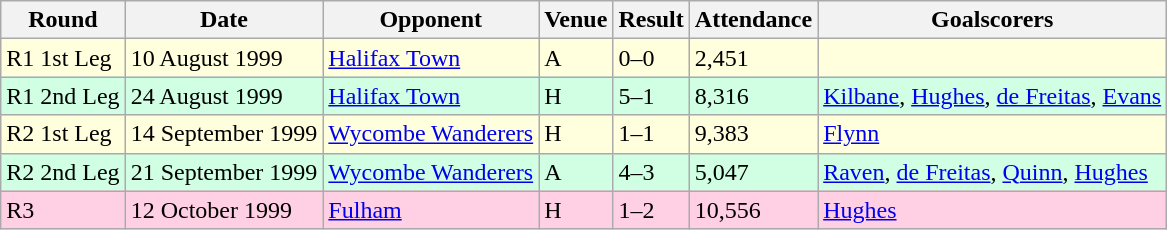<table class="wikitable">
<tr>
<th>Round</th>
<th>Date</th>
<th>Opponent</th>
<th>Venue</th>
<th>Result</th>
<th>Attendance</th>
<th>Goalscorers</th>
</tr>
<tr style="background-color: #ffffdd;">
<td>R1 1st Leg</td>
<td>10 August 1999</td>
<td><a href='#'>Halifax Town</a></td>
<td>A</td>
<td>0–0</td>
<td>2,451</td>
<td></td>
</tr>
<tr style="background-color: #d0ffe3;">
<td>R1 2nd Leg</td>
<td>24 August 1999</td>
<td><a href='#'>Halifax Town</a></td>
<td>H</td>
<td>5–1</td>
<td>8,316</td>
<td><a href='#'>Kilbane</a>, <a href='#'>Hughes</a>, <a href='#'>de Freitas</a>, <a href='#'>Evans</a></td>
</tr>
<tr style="background-color: #ffffdd;">
<td>R2 1st Leg</td>
<td>14 September 1999</td>
<td><a href='#'>Wycombe Wanderers</a></td>
<td>H</td>
<td>1–1</td>
<td>9,383</td>
<td><a href='#'>Flynn</a></td>
</tr>
<tr style="background-color: #d0ffe3;">
<td>R2 2nd Leg</td>
<td>21 September 1999</td>
<td><a href='#'>Wycombe Wanderers</a></td>
<td>A</td>
<td>4–3</td>
<td>5,047</td>
<td><a href='#'>Raven</a>, <a href='#'>de Freitas</a>, <a href='#'>Quinn</a>, <a href='#'>Hughes</a></td>
</tr>
<tr style="background-color: #ffd0e3;">
<td>R3</td>
<td>12 October 1999</td>
<td><a href='#'>Fulham</a></td>
<td>H</td>
<td>1–2</td>
<td>10,556</td>
<td><a href='#'>Hughes</a></td>
</tr>
</table>
